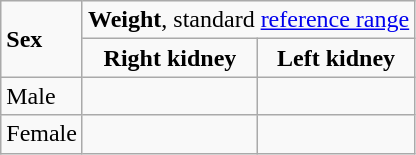<table class="wikitable">
<tr>
<td rowspan=2><strong>Sex</strong></td>
<td colspan=2 align="center"><strong>Weight</strong>, standard <a href='#'>reference range</a></td>
</tr>
<tr>
<td align="center"><strong>Right kidney</strong></td>
<td align="center"><strong>Left kidney</strong></td>
</tr>
<tr>
<td>Male</td>
<td></td>
<td></td>
</tr>
<tr>
<td>Female</td>
<td></td>
<td></td>
</tr>
</table>
